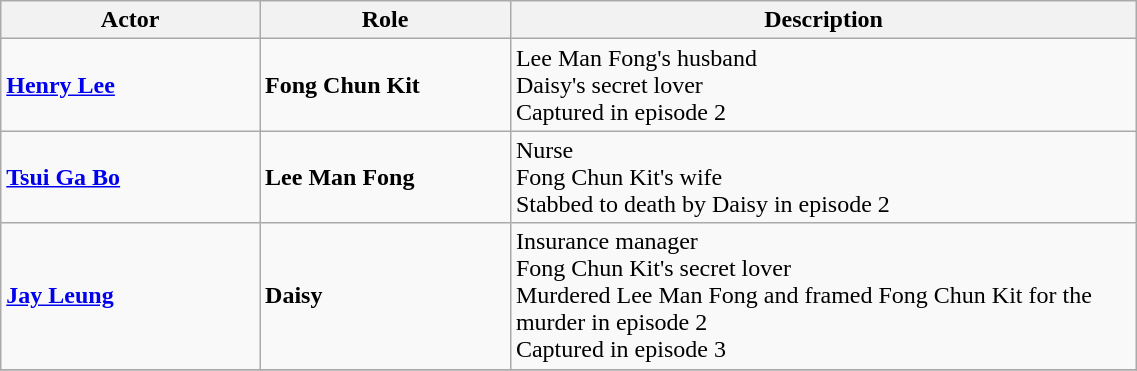<table class="wikitable" width="60%">
<tr>
<th style="width:6%">Actor</th>
<th style="width:6%">Role</th>
<th style="width:15%">Description</th>
</tr>
<tr>
<td><strong><a href='#'>Henry Lee</a></strong></td>
<td><strong>Fong Chun Kit</strong></td>
<td>Lee Man Fong's husband<br>Daisy's secret lover<br>Captured in episode 2</td>
</tr>
<tr>
<td><strong><a href='#'>Tsui Ga Bo</a></strong></td>
<td><strong>Lee Man Fong</strong></td>
<td>Nurse<br>Fong Chun Kit's wife<br>Stabbed to death by Daisy in episode 2</td>
</tr>
<tr>
<td><strong><a href='#'>Jay Leung</a></strong></td>
<td><strong>Daisy</strong></td>
<td>Insurance manager<br>Fong Chun Kit's secret lover<br>Murdered Lee Man Fong and framed Fong Chun Kit for the murder in episode 2<br>Captured in episode 3</td>
</tr>
<tr>
</tr>
</table>
